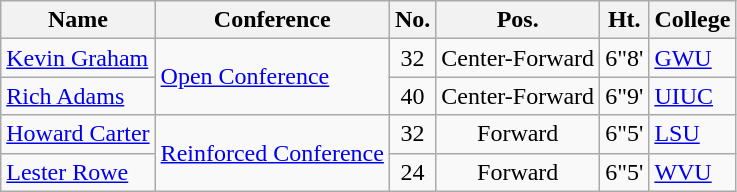<table class="wikitable" border="1">
<tr>
<th>Name</th>
<th>Conference</th>
<th>No.</th>
<th>Pos.</th>
<th>Ht.</th>
<th>College</th>
</tr>
<tr>
<td><a href='#'>Kevin Graham</a></td>
<td rowspan="2"><a href='#'>Open Conference</a></td>
<td align="center">32</td>
<td align="center">Center-Forward</td>
<td align="center">6"8'</td>
<td><a href='#'>GWU</a></td>
</tr>
<tr>
<td><a href='#'>Rich Adams</a></td>
<td align="center">40</td>
<td align="center">Center-Forward</td>
<td align="center">6"9'</td>
<td><a href='#'>UIUC</a></td>
</tr>
<tr>
<td><a href='#'>Howard Carter</a></td>
<td rowspan="2"><a href='#'>Reinforced Conference</a></td>
<td align="center">32</td>
<td align="center">Forward</td>
<td align="center">6"5'</td>
<td><a href='#'>LSU</a></td>
</tr>
<tr>
<td><a href='#'>Lester Rowe</a></td>
<td align="center">24</td>
<td align="center">Forward</td>
<td align="center">6"5'</td>
<td><a href='#'>WVU</a></td>
</tr>
</table>
